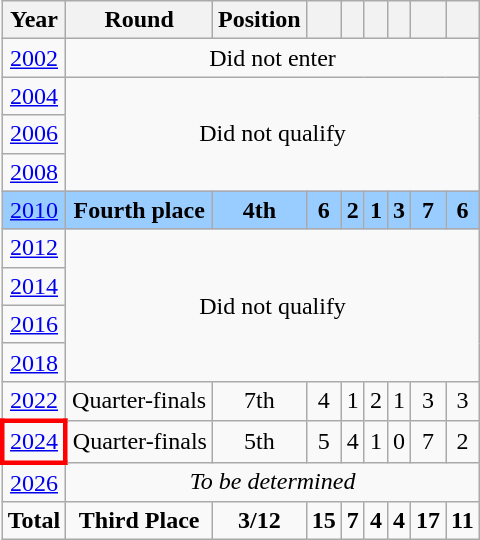<table class="wikitable" style="text-align: center;">
<tr>
<th>Year</th>
<th>Round</th>
<th>Position</th>
<th></th>
<th></th>
<th></th>
<th></th>
<th></th>
<th></th>
</tr>
<tr>
<td> <a href='#'>2002</a></td>
<td colspan=8>Did not enter</td>
</tr>
<tr>
<td> <a href='#'>2004</a></td>
<td rowspan=3 colspan=8>Did not qualify</td>
</tr>
<tr>
<td> <a href='#'>2006</a></td>
</tr>
<tr>
<td> <a href='#'>2008</a></td>
</tr>
<tr style="background:#9acdff;">
<td> <a href='#'>2010</a></td>
<td><strong>Fourth place</strong></td>
<td><strong>4th</strong></td>
<td><strong>6</strong></td>
<td><strong>2</strong></td>
<td><strong>1</strong></td>
<td><strong>3</strong></td>
<td><strong>7</strong></td>
<td><strong>6</strong></td>
</tr>
<tr>
<td> <a href='#'>2012</a></td>
<td rowspan=4 colspan=8>Did not qualify</td>
</tr>
<tr>
<td> <a href='#'>2014</a></td>
</tr>
<tr>
<td> <a href='#'>2016</a></td>
</tr>
<tr>
<td> <a href='#'>2018</a></td>
</tr>
<tr>
<td> <a href='#'>2022</a></td>
<td>Quarter-finals</td>
<td>7th</td>
<td>4</td>
<td>1</td>
<td>2</td>
<td>1</td>
<td>3</td>
<td>3</td>
</tr>
<tr>
<td style="border: 3px solid red"> <a href='#'>2024</a></td>
<td>Quarter-finals</td>
<td>5th</td>
<td>5</td>
<td>4</td>
<td>1</td>
<td>0</td>
<td>7</td>
<td>2</td>
</tr>
<tr>
<td> <a href='#'>2026</a></td>
<td colspan=8><em>To be determined</em></td>
</tr>
<tr>
<td><strong>Total</strong></td>
<td><strong>Third Place</strong></td>
<td><strong>3/12</strong></td>
<td><strong>15</strong></td>
<td><strong>7</strong></td>
<td><strong>4</strong></td>
<td><strong>4</strong></td>
<td><strong>17</strong></td>
<td><strong>11</strong></td>
</tr>
</table>
